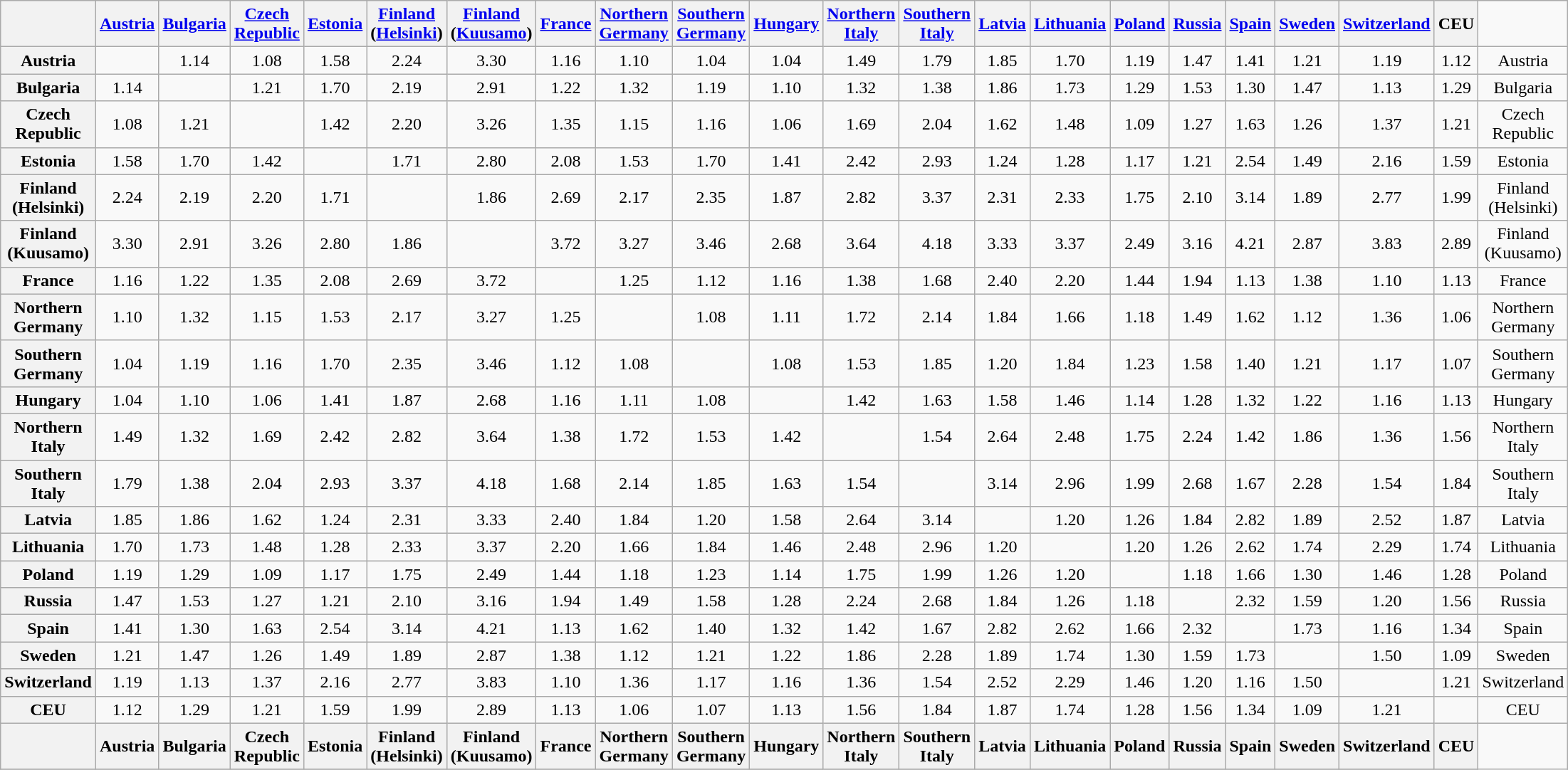<table class="wikitable" style="text-align:center; width:80%;">
<tr>
<th scope=col></th>
<th scope=col><a href='#'>Austria</a></th>
<th scope=col><a href='#'>Bulgaria</a></th>
<th scope=col><a href='#'>Czech Republic</a></th>
<th scope=col><a href='#'>Estonia</a></th>
<th scope=col><a href='#'>Finland</a> (<a href='#'>Helsinki</a>)</th>
<th scope=col><a href='#'>Finland</a> (<a href='#'>Kuusamo</a>)</th>
<th scope=col><a href='#'>France</a></th>
<th scope=col><a href='#'>Northern Germany</a></th>
<th scope=col><a href='#'>Southern Germany</a></th>
<th scope=col><a href='#'>Hungary</a></th>
<th scope=col><a href='#'>Northern Italy</a></th>
<th scope=col><a href='#'>Southern Italy</a></th>
<th scope=col><a href='#'>Latvia</a></th>
<th scope=col><a href='#'>Lithuania</a></th>
<th scope=col><a href='#'>Poland</a></th>
<th scope=col><a href='#'>Russia</a></th>
<th scope=col><a href='#'>Spain</a></th>
<th scope=col><a href='#'>Sweden</a></th>
<th scope=col><a href='#'>Switzerland</a></th>
<th scope=col>CEU</th>
</tr>
<tr>
<th scope=row>Austria</th>
<td></td>
<td>1.14</td>
<td>1.08</td>
<td>1.58</td>
<td>2.24</td>
<td>3.30</td>
<td>1.16</td>
<td>1.10</td>
<td>1.04</td>
<td>1.04</td>
<td>1.49</td>
<td>1.79</td>
<td>1.85</td>
<td>1.70</td>
<td>1.19</td>
<td>1.47</td>
<td>1.41</td>
<td>1.21</td>
<td>1.19</td>
<td>1.12</td>
<td>Austria</td>
</tr>
<tr>
<th scope=row>Bulgaria</th>
<td>1.14</td>
<td></td>
<td>1.21</td>
<td>1.70</td>
<td>2.19</td>
<td>2.91</td>
<td>1.22</td>
<td>1.32</td>
<td>1.19</td>
<td>1.10</td>
<td>1.32</td>
<td>1.38</td>
<td>1.86</td>
<td>1.73</td>
<td>1.29</td>
<td>1.53</td>
<td>1.30</td>
<td>1.47</td>
<td>1.13</td>
<td>1.29</td>
<td>Bulgaria</td>
</tr>
<tr>
<th scope=row>Czech Republic</th>
<td>1.08</td>
<td>1.21</td>
<td></td>
<td>1.42</td>
<td>2.20</td>
<td>3.26</td>
<td>1.35</td>
<td>1.15</td>
<td>1.16</td>
<td>1.06</td>
<td>1.69</td>
<td>2.04</td>
<td>1.62</td>
<td>1.48</td>
<td>1.09</td>
<td>1.27</td>
<td>1.63</td>
<td>1.26</td>
<td>1.37</td>
<td>1.21</td>
<td>Czech Republic</td>
</tr>
<tr>
<th scope=row>Estonia</th>
<td>1.58</td>
<td>1.70</td>
<td>1.42</td>
<td></td>
<td>1.71</td>
<td>2.80</td>
<td>2.08</td>
<td>1.53</td>
<td>1.70</td>
<td>1.41</td>
<td>2.42</td>
<td>2.93</td>
<td>1.24</td>
<td>1.28</td>
<td>1.17</td>
<td>1.21</td>
<td>2.54</td>
<td>1.49</td>
<td>2.16</td>
<td>1.59</td>
<td>Estonia</td>
</tr>
<tr>
<th scope=row>Finland (Helsinki)</th>
<td>2.24</td>
<td>2.19</td>
<td>2.20</td>
<td>1.71</td>
<td></td>
<td>1.86</td>
<td>2.69</td>
<td>2.17</td>
<td>2.35</td>
<td>1.87</td>
<td>2.82</td>
<td>3.37</td>
<td>2.31</td>
<td>2.33</td>
<td>1.75</td>
<td>2.10</td>
<td>3.14</td>
<td>1.89</td>
<td>2.77</td>
<td>1.99</td>
<td>Finland (Helsinki)</td>
</tr>
<tr>
<th scope=row>Finland (Kuusamo)</th>
<td>3.30</td>
<td>2.91</td>
<td>3.26</td>
<td>2.80</td>
<td>1.86</td>
<td></td>
<td>3.72</td>
<td>3.27</td>
<td>3.46</td>
<td>2.68</td>
<td>3.64</td>
<td>4.18</td>
<td>3.33</td>
<td>3.37</td>
<td>2.49</td>
<td>3.16</td>
<td>4.21</td>
<td>2.87</td>
<td>3.83</td>
<td>2.89</td>
<td>Finland (Kuusamo)</td>
</tr>
<tr>
<th scope=row>France</th>
<td>1.16</td>
<td>1.22</td>
<td>1.35</td>
<td>2.08</td>
<td>2.69</td>
<td>3.72</td>
<td></td>
<td>1.25</td>
<td>1.12</td>
<td>1.16</td>
<td>1.38</td>
<td>1.68</td>
<td>2.40</td>
<td>2.20</td>
<td>1.44</td>
<td>1.94</td>
<td>1.13</td>
<td>1.38</td>
<td>1.10</td>
<td>1.13</td>
<td>France</td>
</tr>
<tr>
<th scope=row>Northern Germany</th>
<td>1.10</td>
<td>1.32</td>
<td>1.15</td>
<td>1.53</td>
<td>2.17</td>
<td>3.27</td>
<td>1.25</td>
<td></td>
<td>1.08</td>
<td>1.11</td>
<td>1.72</td>
<td>2.14</td>
<td>1.84</td>
<td>1.66</td>
<td>1.18</td>
<td>1.49</td>
<td>1.62</td>
<td>1.12</td>
<td>1.36</td>
<td>1.06</td>
<td>Northern Germany</td>
</tr>
<tr>
<th scope=row>Southern Germany</th>
<td>1.04</td>
<td>1.19</td>
<td>1.16</td>
<td>1.70</td>
<td>2.35</td>
<td>3.46</td>
<td>1.12</td>
<td>1.08</td>
<td></td>
<td>1.08</td>
<td>1.53</td>
<td>1.85</td>
<td>1.20</td>
<td>1.84</td>
<td>1.23</td>
<td>1.58</td>
<td>1.40</td>
<td>1.21</td>
<td>1.17</td>
<td>1.07</td>
<td>Southern Germany</td>
</tr>
<tr>
<th scope=row>Hungary</th>
<td>1.04</td>
<td>1.10</td>
<td>1.06</td>
<td>1.41</td>
<td>1.87</td>
<td>2.68</td>
<td>1.16</td>
<td>1.11</td>
<td>1.08</td>
<td></td>
<td>1.42</td>
<td>1.63</td>
<td>1.58</td>
<td>1.46</td>
<td>1.14</td>
<td>1.28</td>
<td>1.32</td>
<td>1.22</td>
<td>1.16</td>
<td>1.13</td>
<td>Hungary</td>
</tr>
<tr>
<th scope=row>Northern Italy</th>
<td>1.49</td>
<td>1.32</td>
<td>1.69</td>
<td>2.42</td>
<td>2.82</td>
<td>3.64</td>
<td>1.38</td>
<td>1.72</td>
<td>1.53</td>
<td>1.42</td>
<td></td>
<td>1.54</td>
<td>2.64</td>
<td>2.48</td>
<td>1.75</td>
<td>2.24</td>
<td>1.42</td>
<td>1.86</td>
<td>1.36</td>
<td>1.56</td>
<td>Northern Italy</td>
</tr>
<tr>
<th scope=row>Southern Italy</th>
<td>1.79</td>
<td>1.38</td>
<td>2.04</td>
<td>2.93</td>
<td>3.37</td>
<td>4.18</td>
<td>1.68</td>
<td>2.14</td>
<td>1.85</td>
<td>1.63</td>
<td>1.54</td>
<td></td>
<td>3.14</td>
<td>2.96</td>
<td>1.99</td>
<td>2.68</td>
<td>1.67</td>
<td>2.28</td>
<td>1.54</td>
<td>1.84</td>
<td>Southern Italy</td>
</tr>
<tr>
<th scope=row>Latvia</th>
<td>1.85</td>
<td>1.86</td>
<td>1.62</td>
<td>1.24</td>
<td>2.31</td>
<td>3.33</td>
<td>2.40</td>
<td>1.84</td>
<td>1.20</td>
<td>1.58</td>
<td>2.64</td>
<td>3.14</td>
<td></td>
<td>1.20</td>
<td>1.26</td>
<td>1.84</td>
<td>2.82</td>
<td>1.89</td>
<td>2.52</td>
<td>1.87</td>
<td>Latvia</td>
</tr>
<tr>
<th scope=row>Lithuania</th>
<td>1.70</td>
<td>1.73</td>
<td>1.48</td>
<td>1.28</td>
<td>2.33</td>
<td>3.37</td>
<td>2.20</td>
<td>1.66</td>
<td>1.84</td>
<td>1.46</td>
<td>2.48</td>
<td>2.96</td>
<td>1.20</td>
<td></td>
<td>1.20</td>
<td>1.26</td>
<td>2.62</td>
<td>1.74</td>
<td>2.29</td>
<td>1.74</td>
<td>Lithuania</td>
</tr>
<tr>
<th scope=row>Poland</th>
<td>1.19</td>
<td>1.29</td>
<td>1.09</td>
<td>1.17</td>
<td>1.75</td>
<td>2.49</td>
<td>1.44</td>
<td>1.18</td>
<td>1.23</td>
<td>1.14</td>
<td>1.75</td>
<td>1.99</td>
<td>1.26</td>
<td>1.20</td>
<td></td>
<td>1.18</td>
<td>1.66</td>
<td>1.30</td>
<td>1.46</td>
<td>1.28</td>
<td>Poland</td>
</tr>
<tr>
<th scope=row>Russia</th>
<td>1.47</td>
<td>1.53</td>
<td>1.27</td>
<td>1.21</td>
<td>2.10</td>
<td>3.16</td>
<td>1.94</td>
<td>1.49</td>
<td>1.58</td>
<td>1.28</td>
<td>2.24</td>
<td>2.68</td>
<td>1.84</td>
<td>1.26</td>
<td>1.18</td>
<td></td>
<td>2.32</td>
<td>1.59</td>
<td>1.20</td>
<td>1.56</td>
<td>Russia</td>
</tr>
<tr>
<th scope=row>Spain</th>
<td>1.41</td>
<td>1.30</td>
<td>1.63</td>
<td>2.54</td>
<td>3.14</td>
<td>4.21</td>
<td>1.13</td>
<td>1.62</td>
<td>1.40</td>
<td>1.32</td>
<td>1.42</td>
<td>1.67</td>
<td>2.82</td>
<td>2.62</td>
<td>1.66</td>
<td>2.32</td>
<td></td>
<td>1.73</td>
<td>1.16</td>
<td>1.34</td>
<td>Spain</td>
</tr>
<tr>
<th scope=row>Sweden</th>
<td>1.21</td>
<td>1.47</td>
<td>1.26</td>
<td>1.49</td>
<td>1.89</td>
<td>2.87</td>
<td>1.38</td>
<td>1.12</td>
<td>1.21</td>
<td>1.22</td>
<td>1.86</td>
<td>2.28</td>
<td>1.89</td>
<td>1.74</td>
<td>1.30</td>
<td>1.59</td>
<td>1.73</td>
<td></td>
<td>1.50</td>
<td>1.09</td>
<td>Sweden</td>
</tr>
<tr>
<th scope=row>Switzerland</th>
<td>1.19</td>
<td>1.13</td>
<td>1.37</td>
<td>2.16</td>
<td>2.77</td>
<td>3.83</td>
<td>1.10</td>
<td>1.36</td>
<td>1.17</td>
<td>1.16</td>
<td>1.36</td>
<td>1.54</td>
<td>2.52</td>
<td>2.29</td>
<td>1.46</td>
<td>1.20</td>
<td>1.16</td>
<td>1.50</td>
<td></td>
<td>1.21</td>
<td>Switzerland</td>
</tr>
<tr>
<th scope=row>CEU</th>
<td>1.12</td>
<td>1.29</td>
<td>1.21</td>
<td>1.59</td>
<td>1.99</td>
<td>2.89</td>
<td>1.13</td>
<td>1.06</td>
<td>1.07</td>
<td>1.13</td>
<td>1.56</td>
<td>1.84</td>
<td>1.87</td>
<td>1.74</td>
<td>1.28</td>
<td>1.56</td>
<td>1.34</td>
<td>1.09</td>
<td>1.21</td>
<td></td>
<td>CEU</td>
</tr>
<tr>
<th scope=col></th>
<th scope=col>Austria</th>
<th scope=col>Bulgaria</th>
<th scope=col>Czech Republic</th>
<th scope=col>Estonia</th>
<th scope=col>Finland (Helsinki)</th>
<th scope=col>Finland (Kuusamo)</th>
<th scope=col>France</th>
<th scope=col>Northern Germany</th>
<th scope=col>Southern Germany</th>
<th scope=col>Hungary</th>
<th scope=col>Northern Italy</th>
<th scope=col>Southern Italy</th>
<th scope=col>Latvia</th>
<th scope=col>Lithuania</th>
<th scope=col>Poland</th>
<th scope=col>Russia</th>
<th scope=col>Spain</th>
<th scope=col>Sweden</th>
<th scope=col>Switzerland</th>
<th scope=col>CEU</th>
</tr>
<tr>
</tr>
</table>
